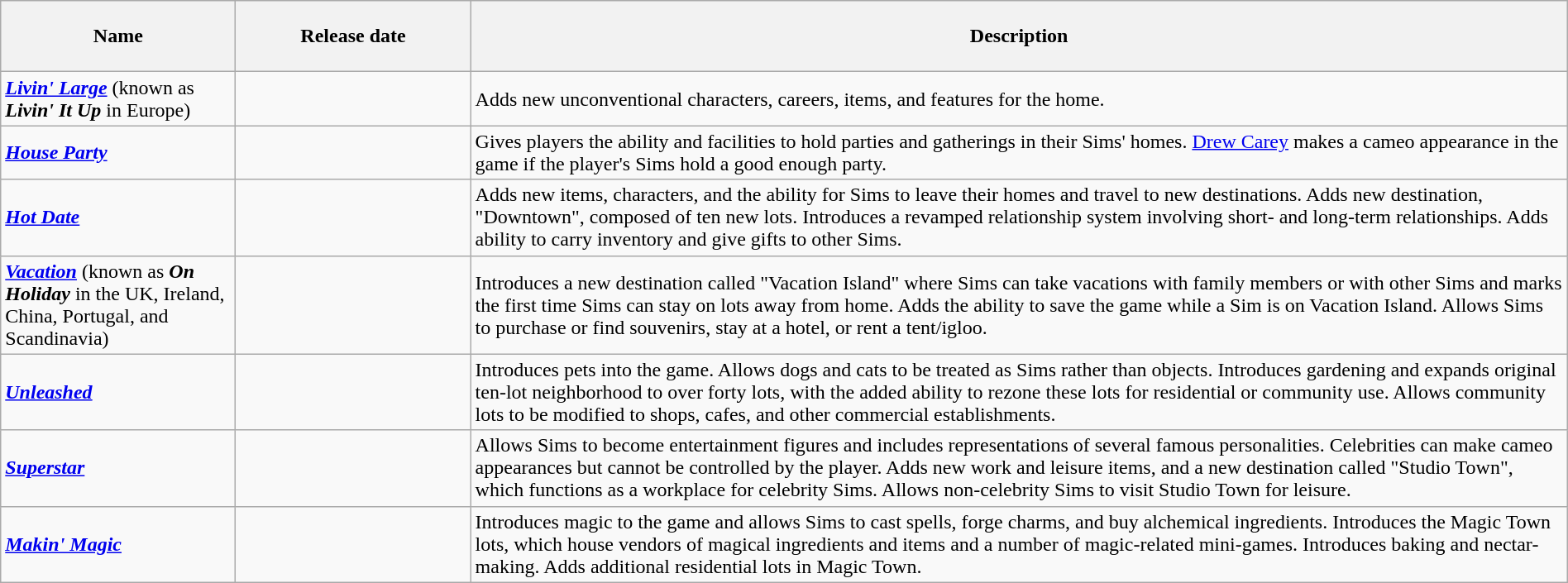<table class="wikitable" style="width: 100%;">
<tr>
<th style="width: 15%;height:50px;">Name</th>
<th style="width: 15%;">Release date</th>
<th>Description</th>
</tr>
<tr>
<td><strong><em><a href='#'>Livin' Large</a></em></strong> (known as <strong><em>Livin' It Up</em></strong> in Europe)</td>
<td></td>
<td>Adds new unconventional characters, careers, items, and features for the home.</td>
</tr>
<tr>
<td><strong><em><a href='#'>House Party</a></em></strong></td>
<td> </td>
<td>Gives players the ability and facilities to hold parties and gatherings in their Sims' homes. <a href='#'>Drew Carey</a> makes a cameo appearance in the game if the player's Sims hold a good enough party.</td>
</tr>
<tr>
<td><strong><em><a href='#'>Hot Date</a></em></strong></td>
<td></td>
<td>Adds new items, characters, and the ability for Sims to leave their homes and travel to new destinations. Adds new destination, "Downtown", composed of ten new lots. Introduces a revamped relationship system involving short- and long-term relationships. Adds ability to carry inventory and give gifts to other Sims.</td>
</tr>
<tr>
<td><strong><em><a href='#'>Vacation</a></em></strong> (known as <strong><em>On Holiday</em></strong> in the UK, Ireland, China, Portugal, and Scandinavia)</td>
<td></td>
<td>Introduces a new destination called "Vacation Island" where Sims can take vacations with family members or with other Sims and marks the first time Sims can stay on lots away from home. Adds the ability to save the game while a Sim is on Vacation Island. Allows Sims to purchase or find souvenirs, stay at a hotel, or rent a tent/igloo.</td>
</tr>
<tr>
<td><strong><em><a href='#'>Unleashed</a></em></strong></td>
<td></td>
<td>Introduces pets into the game. Allows dogs and cats to be treated as Sims rather than objects. Introduces gardening and expands original ten-lot neighborhood to over forty lots, with the added ability to rezone these lots for residential or community use. Allows community lots to be modified to shops, cafes, and other commercial establishments.</td>
</tr>
<tr>
<td><strong><em><a href='#'>Superstar</a></em></strong></td>
<td></td>
<td>Allows Sims to become entertainment figures and includes representations of several famous personalities. Celebrities can make cameo appearances but cannot be controlled by the player. Adds new work and leisure items, and a new destination called "Studio Town", which functions as a workplace for celebrity Sims. Allows non-celebrity Sims to visit Studio Town for leisure.</td>
</tr>
<tr>
<td><strong><em><a href='#'>Makin' Magic</a></em></strong></td>
<td></td>
<td>Introduces magic to the game and allows Sims to cast spells, forge charms, and buy alchemical ingredients. Introduces the Magic Town lots, which house vendors of magical ingredients and items and a number of magic-related mini-games. Introduces baking and nectar-making. Adds additional residential lots in Magic Town.</td>
</tr>
</table>
